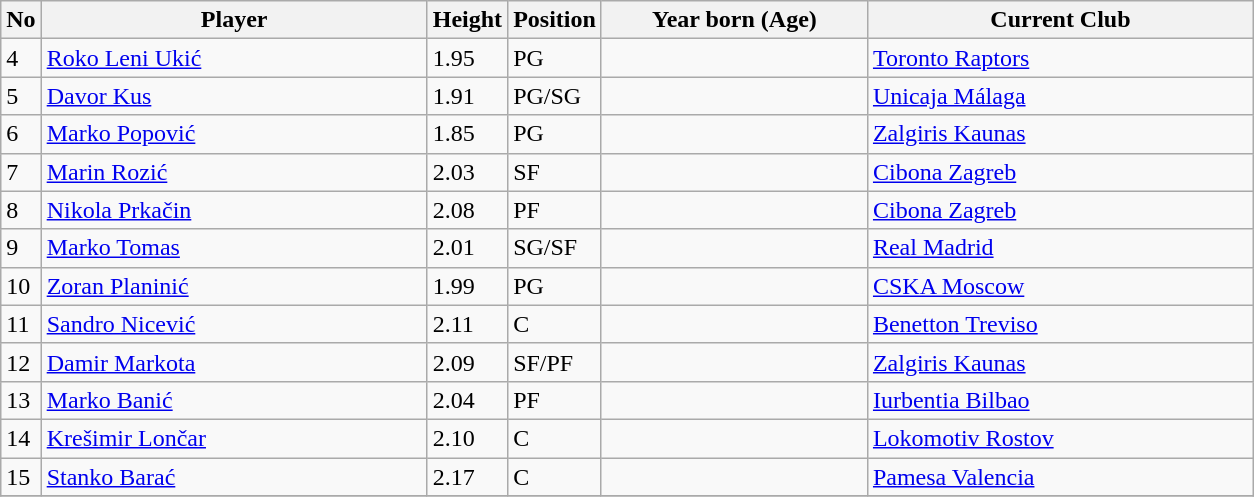<table class="wikitable">
<tr>
<th>No</th>
<th width=250>Player</th>
<th width=15>Height</th>
<th width=15>Position</th>
<th width=170>Year born (Age)</th>
<th width=250>Current Club</th>
</tr>
<tr>
<td>4</td>
<td><a href='#'>Roko Leni Ukić</a></td>
<td>1.95</td>
<td>PG</td>
<td></td>
<td> <a href='#'>Toronto Raptors</a></td>
</tr>
<tr>
<td>5</td>
<td><a href='#'>Davor Kus</a></td>
<td>1.91</td>
<td>PG/SG</td>
<td></td>
<td> <a href='#'>Unicaja Málaga</a></td>
</tr>
<tr>
<td>6</td>
<td><a href='#'>Marko Popović</a></td>
<td>1.85</td>
<td>PG</td>
<td></td>
<td> <a href='#'>Zalgiris Kaunas</a></td>
</tr>
<tr>
<td>7</td>
<td><a href='#'>Marin Rozić</a></td>
<td>2.03</td>
<td>SF</td>
<td></td>
<td> <a href='#'>Cibona Zagreb</a></td>
</tr>
<tr>
<td>8</td>
<td><a href='#'>Nikola Prkačin</a></td>
<td>2.08</td>
<td>PF</td>
<td></td>
<td> <a href='#'>Cibona Zagreb</a></td>
</tr>
<tr>
<td>9</td>
<td><a href='#'>Marko Tomas</a></td>
<td>2.01</td>
<td>SG/SF</td>
<td></td>
<td> <a href='#'>Real Madrid</a></td>
</tr>
<tr>
<td>10</td>
<td><a href='#'>Zoran Planinić</a></td>
<td>1.99</td>
<td>PG</td>
<td></td>
<td> <a href='#'>CSKA Moscow</a></td>
</tr>
<tr>
<td>11</td>
<td><a href='#'>Sandro Nicević</a></td>
<td>2.11</td>
<td>C</td>
<td></td>
<td> <a href='#'>Benetton Treviso</a></td>
</tr>
<tr>
<td>12</td>
<td><a href='#'>Damir Markota</a></td>
<td>2.09</td>
<td>SF/PF</td>
<td></td>
<td> <a href='#'>Zalgiris Kaunas</a></td>
</tr>
<tr>
<td>13</td>
<td><a href='#'>Marko Banić</a></td>
<td>2.04</td>
<td>PF</td>
<td></td>
<td> <a href='#'>Iurbentia Bilbao</a></td>
</tr>
<tr>
<td>14</td>
<td><a href='#'>Krešimir Lončar</a></td>
<td>2.10</td>
<td>C</td>
<td></td>
<td> <a href='#'>Lokomotiv Rostov</a></td>
</tr>
<tr>
<td>15</td>
<td><a href='#'>Stanko Barać</a></td>
<td>2.17</td>
<td>C</td>
<td></td>
<td> <a href='#'>Pamesa Valencia</a></td>
</tr>
<tr>
</tr>
</table>
